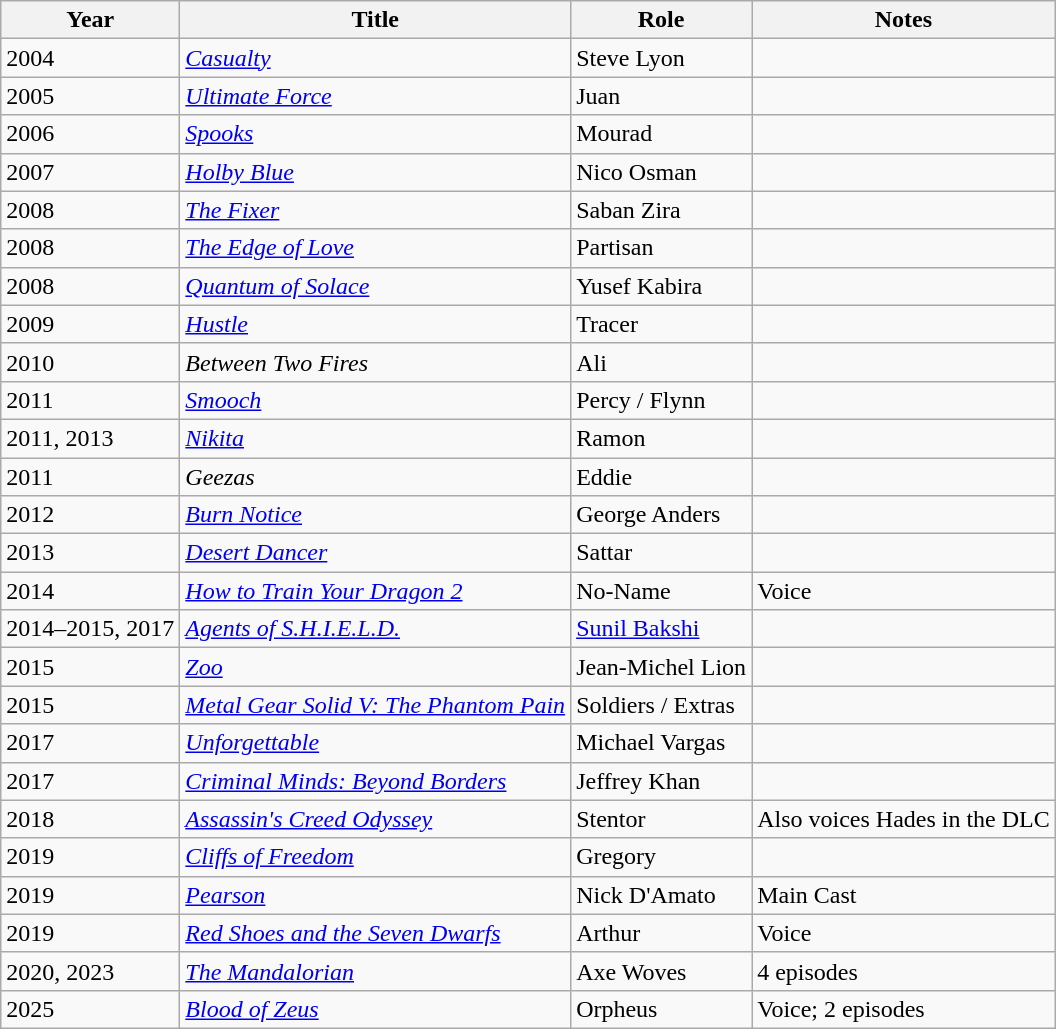<table class="wikitable sortable">
<tr>
<th>Year</th>
<th>Title</th>
<th>Role</th>
<th>Notes</th>
</tr>
<tr>
<td>2004</td>
<td><em><a href='#'>Casualty</a></em></td>
<td>Steve Lyon</td>
<td></td>
</tr>
<tr>
<td>2005</td>
<td><em><a href='#'>Ultimate Force</a></em></td>
<td>Juan</td>
<td></td>
</tr>
<tr>
<td>2006</td>
<td><em><a href='#'>Spooks</a></em></td>
<td>Mourad</td>
<td></td>
</tr>
<tr>
<td>2007</td>
<td><em><a href='#'>Holby Blue</a></em></td>
<td>Nico Osman</td>
<td></td>
</tr>
<tr>
<td>2008</td>
<td><em><a href='#'>The Fixer</a></em></td>
<td>Saban Zira</td>
<td></td>
</tr>
<tr>
<td>2008</td>
<td><em><a href='#'>The Edge of Love</a></em></td>
<td>Partisan</td>
<td></td>
</tr>
<tr>
<td>2008</td>
<td><em><a href='#'>Quantum of Solace</a></em></td>
<td>Yusef Kabira</td>
<td></td>
</tr>
<tr>
<td>2009</td>
<td><em><a href='#'>Hustle</a></em></td>
<td>Tracer</td>
<td></td>
</tr>
<tr>
<td>2010</td>
<td><em>Between Two Fires</em></td>
<td>Ali</td>
<td></td>
</tr>
<tr>
<td>2011</td>
<td><em><a href='#'>Smooch</a></em></td>
<td>Percy / Flynn</td>
<td></td>
</tr>
<tr>
<td>2011, 2013</td>
<td><em><a href='#'>Nikita</a></em></td>
<td>Ramon</td>
<td></td>
</tr>
<tr>
<td>2011</td>
<td><em>Geezas</em></td>
<td>Eddie</td>
<td></td>
</tr>
<tr>
<td>2012</td>
<td><em><a href='#'>Burn Notice</a></em></td>
<td>George Anders</td>
<td></td>
</tr>
<tr>
<td>2013</td>
<td><em><a href='#'>Desert Dancer</a></em></td>
<td>Sattar</td>
<td></td>
</tr>
<tr>
<td>2014</td>
<td><em><a href='#'>How to Train Your Dragon 2</a></em></td>
<td>No-Name</td>
<td>Voice</td>
</tr>
<tr>
<td>2014–2015, 2017</td>
<td><em><a href='#'>Agents of S.H.I.E.L.D.</a></em></td>
<td><a href='#'>Sunil Bakshi</a></td>
<td></td>
</tr>
<tr>
<td>2015</td>
<td><em><a href='#'>Zoo</a></em></td>
<td>Jean-Michel Lion</td>
<td></td>
</tr>
<tr>
<td>2015</td>
<td><em><a href='#'>Metal Gear Solid V: The Phantom Pain</a></em></td>
<td>Soldiers / Extras</td>
<td></td>
</tr>
<tr>
<td>2017</td>
<td><em><a href='#'>Unforgettable</a></em></td>
<td>Michael Vargas</td>
<td></td>
</tr>
<tr>
<td>2017</td>
<td><em><a href='#'>Criminal Minds: Beyond Borders</a></em></td>
<td>Jeffrey Khan</td>
<td></td>
</tr>
<tr>
<td>2018</td>
<td><em><a href='#'>Assassin's Creed Odyssey</a></em></td>
<td>Stentor</td>
<td>Also voices Hades in the DLC</td>
</tr>
<tr>
<td>2019</td>
<td><em><a href='#'>Cliffs of Freedom</a></em></td>
<td>Gregory</td>
<td></td>
</tr>
<tr>
<td>2019</td>
<td><em><a href='#'>Pearson</a></em></td>
<td>Nick D'Amato</td>
<td>Main Cast</td>
</tr>
<tr>
<td>2019</td>
<td><em><a href='#'>Red Shoes and the Seven Dwarfs</a></em></td>
<td>Arthur</td>
<td>Voice</td>
</tr>
<tr>
<td>2020, 2023</td>
<td><em><a href='#'>The Mandalorian</a></em></td>
<td>Axe Woves</td>
<td>4 episodes</td>
</tr>
<tr>
<td>2025</td>
<td><em><a href='#'>Blood of Zeus</a></em></td>
<td>Orpheus</td>
<td>Voice; 2 episodes</td>
</tr>
</table>
